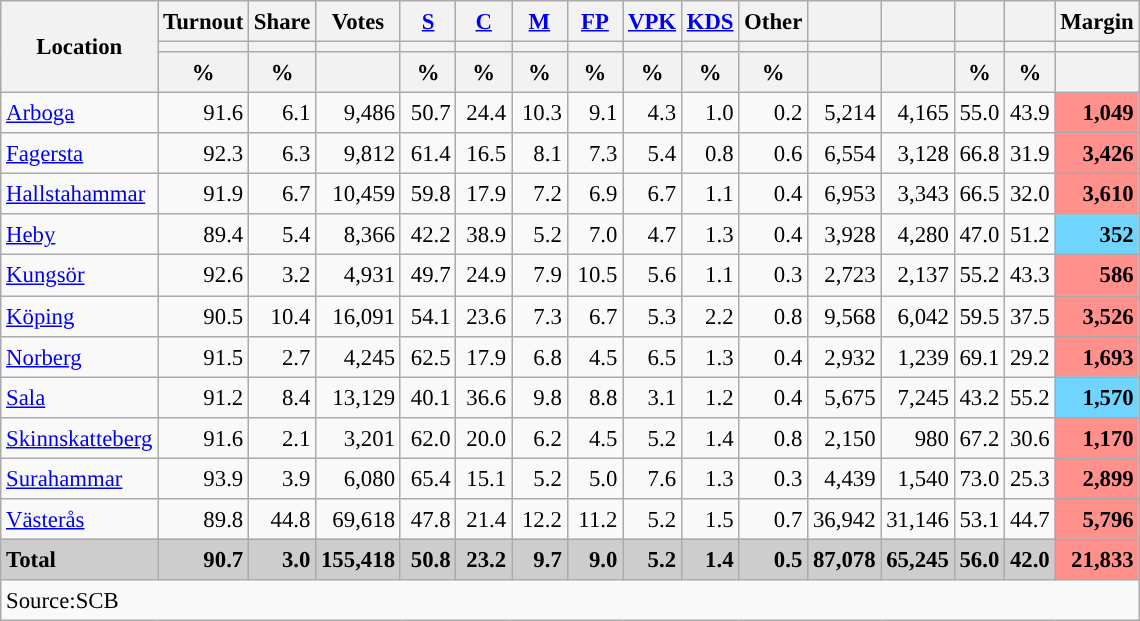<table class="wikitable sortable" style="text-align:right; font-size:95%; line-height:20px;">
<tr>
<th rowspan="3">Location</th>
<th>Turnout</th>
<th>Share</th>
<th>Votes</th>
<th width="30px" class="unsortable"><a href='#'>S</a></th>
<th width="30px" class="unsortable"><a href='#'>C</a></th>
<th width="30px" class="unsortable"><a href='#'>M</a></th>
<th width="30px" class="unsortable"><a href='#'>FP</a></th>
<th width="30px" class="unsortable"><a href='#'>VPK</a></th>
<th width="30px" class="unsortable"><a href='#'>KDS</a></th>
<th width="30px" class="unsortable">Other</th>
<th></th>
<th></th>
<th></th>
<th></th>
<th>Margin</th>
</tr>
<tr>
<th></th>
<th></th>
<th></th>
<th style="background:"></th>
<th style="background:"></th>
<th style="background:"></th>
<th style="background:"></th>
<th style="background:"></th>
<th style="background:"></th>
<th style="background:"></th>
<th style="background:"></th>
<th style="background:"></th>
<th style="background:"></th>
<th style="background:"></th>
<th></th>
</tr>
<tr>
<th data-sort-type="number">%</th>
<th data-sort-type="number">%</th>
<th></th>
<th data-sort-type="number">%</th>
<th data-sort-type="number">%</th>
<th data-sort-type="number">%</th>
<th data-sort-type="number">%</th>
<th data-sort-type="number">%</th>
<th data-sort-type="number">%</th>
<th data-sort-type="number">%</th>
<th data-sort-type="number"></th>
<th data-sort-type="number"></th>
<th data-sort-type="number">%</th>
<th data-sort-type="number">%</th>
<th data-sort-type="number"></th>
</tr>
<tr>
<td align=left><a href='#'>Arboga</a></td>
<td>91.6</td>
<td>6.1</td>
<td>9,486</td>
<td>50.7</td>
<td>24.4</td>
<td>10.3</td>
<td>9.1</td>
<td>4.3</td>
<td>1.0</td>
<td>0.2</td>
<td>5,214</td>
<td>4,165</td>
<td>55.0</td>
<td>43.9</td>
<td bgcolor=#ff908c><strong>1,049</strong></td>
</tr>
<tr>
<td align=left><a href='#'>Fagersta</a></td>
<td>92.3</td>
<td>6.3</td>
<td>9,812</td>
<td>61.4</td>
<td>16.5</td>
<td>8.1</td>
<td>7.3</td>
<td>5.4</td>
<td>0.8</td>
<td>0.6</td>
<td>6,554</td>
<td>3,128</td>
<td>66.8</td>
<td>31.9</td>
<td bgcolor=#ff908c><strong>3,426</strong></td>
</tr>
<tr>
<td align=left><a href='#'>Hallstahammar</a></td>
<td>91.9</td>
<td>6.7</td>
<td>10,459</td>
<td>59.8</td>
<td>17.9</td>
<td>7.2</td>
<td>6.9</td>
<td>6.7</td>
<td>1.1</td>
<td>0.4</td>
<td>6,953</td>
<td>3,343</td>
<td>66.5</td>
<td>32.0</td>
<td bgcolor=#ff908c><strong>3,610</strong></td>
</tr>
<tr>
<td align=left><a href='#'>Heby</a></td>
<td>89.4</td>
<td>5.4</td>
<td>8,366</td>
<td>42.2</td>
<td>38.9</td>
<td>5.2</td>
<td>7.0</td>
<td>4.7</td>
<td>1.3</td>
<td>0.4</td>
<td>3,928</td>
<td>4,280</td>
<td>47.0</td>
<td>51.2</td>
<td bgcolor=#6fd5fe><strong>352</strong></td>
</tr>
<tr>
<td align=left><a href='#'>Kungsör</a></td>
<td>92.6</td>
<td>3.2</td>
<td>4,931</td>
<td>49.7</td>
<td>24.9</td>
<td>7.9</td>
<td>10.5</td>
<td>5.6</td>
<td>1.1</td>
<td>0.3</td>
<td>2,723</td>
<td>2,137</td>
<td>55.2</td>
<td>43.3</td>
<td bgcolor=#ff908c><strong>586</strong></td>
</tr>
<tr>
<td align=left><a href='#'>Köping</a></td>
<td>90.5</td>
<td>10.4</td>
<td>16,091</td>
<td>54.1</td>
<td>23.6</td>
<td>7.3</td>
<td>6.7</td>
<td>5.3</td>
<td>2.2</td>
<td>0.8</td>
<td>9,568</td>
<td>6,042</td>
<td>59.5</td>
<td>37.5</td>
<td bgcolor=#ff908c><strong>3,526</strong></td>
</tr>
<tr>
<td align=left><a href='#'>Norberg</a></td>
<td>91.5</td>
<td>2.7</td>
<td>4,245</td>
<td>62.5</td>
<td>17.9</td>
<td>6.8</td>
<td>4.5</td>
<td>6.5</td>
<td>1.3</td>
<td>0.4</td>
<td>2,932</td>
<td>1,239</td>
<td>69.1</td>
<td>29.2</td>
<td bgcolor=#ff908c><strong>1,693</strong></td>
</tr>
<tr>
<td align=left><a href='#'>Sala</a></td>
<td>91.2</td>
<td>8.4</td>
<td>13,129</td>
<td>40.1</td>
<td>36.6</td>
<td>9.8</td>
<td>8.8</td>
<td>3.1</td>
<td>1.2</td>
<td>0.4</td>
<td>5,675</td>
<td>7,245</td>
<td>43.2</td>
<td>55.2</td>
<td bgcolor=#6fd5fe><strong>1,570</strong></td>
</tr>
<tr>
<td align=left><a href='#'>Skinnskatteberg</a></td>
<td>91.6</td>
<td>2.1</td>
<td>3,201</td>
<td>62.0</td>
<td>20.0</td>
<td>6.2</td>
<td>4.5</td>
<td>5.2</td>
<td>1.4</td>
<td>0.8</td>
<td>2,150</td>
<td>980</td>
<td>67.2</td>
<td>30.6</td>
<td bgcolor=#ff908c><strong>1,170</strong></td>
</tr>
<tr>
<td align=left><a href='#'>Surahammar</a></td>
<td>93.9</td>
<td>3.9</td>
<td>6,080</td>
<td>65.4</td>
<td>15.1</td>
<td>5.2</td>
<td>5.0</td>
<td>7.6</td>
<td>1.3</td>
<td>0.3</td>
<td>4,439</td>
<td>1,540</td>
<td>73.0</td>
<td>25.3</td>
<td bgcolor=#ff908c><strong>2,899</strong></td>
</tr>
<tr>
<td align=left><a href='#'>Västerås</a></td>
<td>89.8</td>
<td>44.8</td>
<td>69,618</td>
<td>47.8</td>
<td>21.4</td>
<td>12.2</td>
<td>11.2</td>
<td>5.2</td>
<td>1.5</td>
<td>0.7</td>
<td>36,942</td>
<td>31,146</td>
<td>53.1</td>
<td>44.7</td>
<td bgcolor=#ff908c><strong>5,796</strong></td>
</tr>
<tr style="background:#CDCDCD;">
<td align=left><strong>Total</strong></td>
<td><strong>90.7</strong></td>
<td><strong>3.0</strong></td>
<td><strong>155,418</strong></td>
<td><strong>50.8</strong></td>
<td><strong>23.2</strong></td>
<td><strong>9.7</strong></td>
<td><strong>9.0</strong></td>
<td><strong>5.2</strong></td>
<td><strong>1.4</strong></td>
<td><strong>0.5</strong></td>
<td><strong>87,078</strong></td>
<td><strong>65,245</strong></td>
<td><strong>56.0</strong></td>
<td><strong>42.0</strong></td>
<td bgcolor=#ff908c><strong>21,833</strong></td>
</tr>
<tr>
<td align=left colspan=16>Source:SCB </td>
</tr>
</table>
